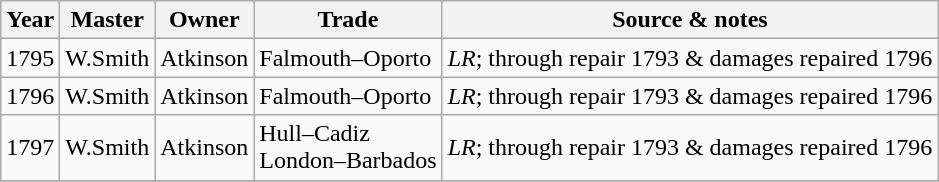<table class=" wikitable">
<tr>
<th>Year</th>
<th>Master</th>
<th>Owner</th>
<th>Trade</th>
<th>Source & notes</th>
</tr>
<tr>
<td>1795</td>
<td>W.Smith</td>
<td>Atkinson</td>
<td>Falmouth–Oporto</td>
<td><em>LR</em>; through repair 1793 & damages repaired 1796</td>
</tr>
<tr>
<td>1796</td>
<td>W.Smith</td>
<td>Atkinson</td>
<td>Falmouth–Oporto</td>
<td><em>LR</em>; through repair 1793 & damages repaired 1796</td>
</tr>
<tr>
<td>1797</td>
<td>W.Smith</td>
<td>Atkinson</td>
<td>Hull–Cadiz<br>London–Barbados</td>
<td><em>LR</em>; through repair 1793 & damages repaired 1796</td>
</tr>
<tr>
</tr>
</table>
